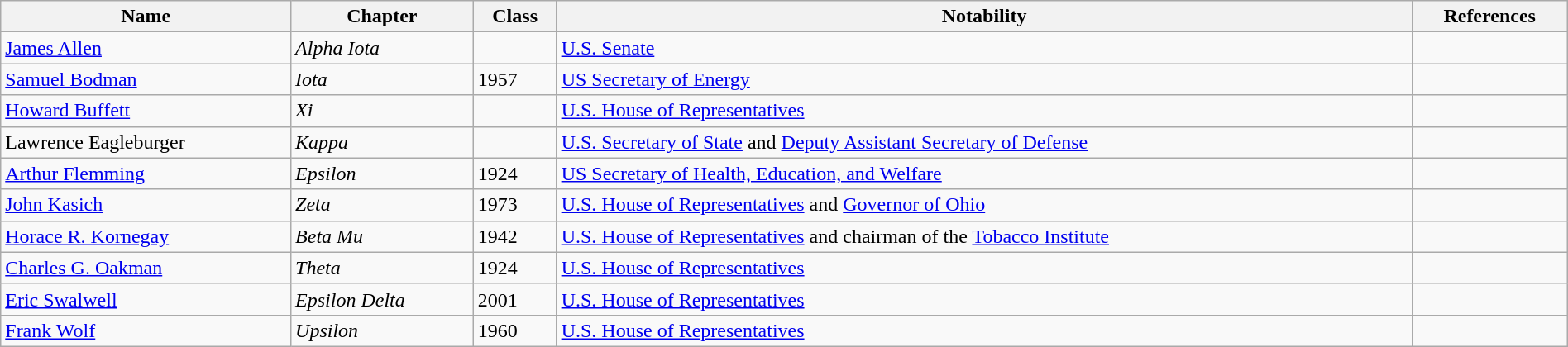<table class="wikitable sortable" style="width:100%;">
<tr>
<th>Name</th>
<th>Chapter</th>
<th>Class</th>
<th>Notability</th>
<th>References</th>
</tr>
<tr>
<td><a href='#'>James Allen</a></td>
<td><em>Alpha Iota</em></td>
<td></td>
<td><a href='#'>U.S. Senate</a></td>
<td></td>
</tr>
<tr>
<td><a href='#'>Samuel Bodman</a></td>
<td><em>Iota</em></td>
<td>1957</td>
<td><a href='#'>US Secretary of Energy</a></td>
<td></td>
</tr>
<tr>
<td><a href='#'>Howard Buffett</a></td>
<td><em>Xi</em></td>
<td></td>
<td><a href='#'>U.S. House of Representatives</a></td>
<td></td>
</tr>
<tr>
<td>Lawrence Eagleburger</td>
<td><em>Kappa</em></td>
<td></td>
<td><a href='#'>U.S. Secretary of State</a> and <a href='#'>Deputy Assistant Secretary of Defense</a></td>
<td></td>
</tr>
<tr>
<td><a href='#'>Arthur Flemming</a></td>
<td><em>Epsilon</em></td>
<td>1924</td>
<td><a href='#'>US Secretary of Health, Education, and Welfare</a></td>
<td></td>
</tr>
<tr>
<td><a href='#'>John Kasich</a></td>
<td><em>Zeta</em></td>
<td>1973</td>
<td><a href='#'>U.S. House of Representatives</a> and <a href='#'>Governor of Ohio</a></td>
<td></td>
</tr>
<tr>
<td><a href='#'>Horace R. Kornegay</a></td>
<td><em>Beta Mu</em></td>
<td>1942</td>
<td><a href='#'>U.S. House of Representatives</a> and chairman of the <a href='#'>Tobacco Institute</a></td>
<td></td>
</tr>
<tr>
<td><a href='#'>Charles G. Oakman</a></td>
<td><em>Theta</em></td>
<td>1924</td>
<td><a href='#'>U.S. House of Representatives</a></td>
<td></td>
</tr>
<tr>
<td><a href='#'>Eric Swalwell</a></td>
<td><em>Epsilon Delta</em></td>
<td>2001</td>
<td><a href='#'>U.S. House of Representatives</a></td>
<td></td>
</tr>
<tr>
<td><a href='#'>Frank Wolf</a></td>
<td><em>Upsilon</em></td>
<td>1960</td>
<td><a href='#'>U.S. House of Representatives</a></td>
<td></td>
</tr>
</table>
